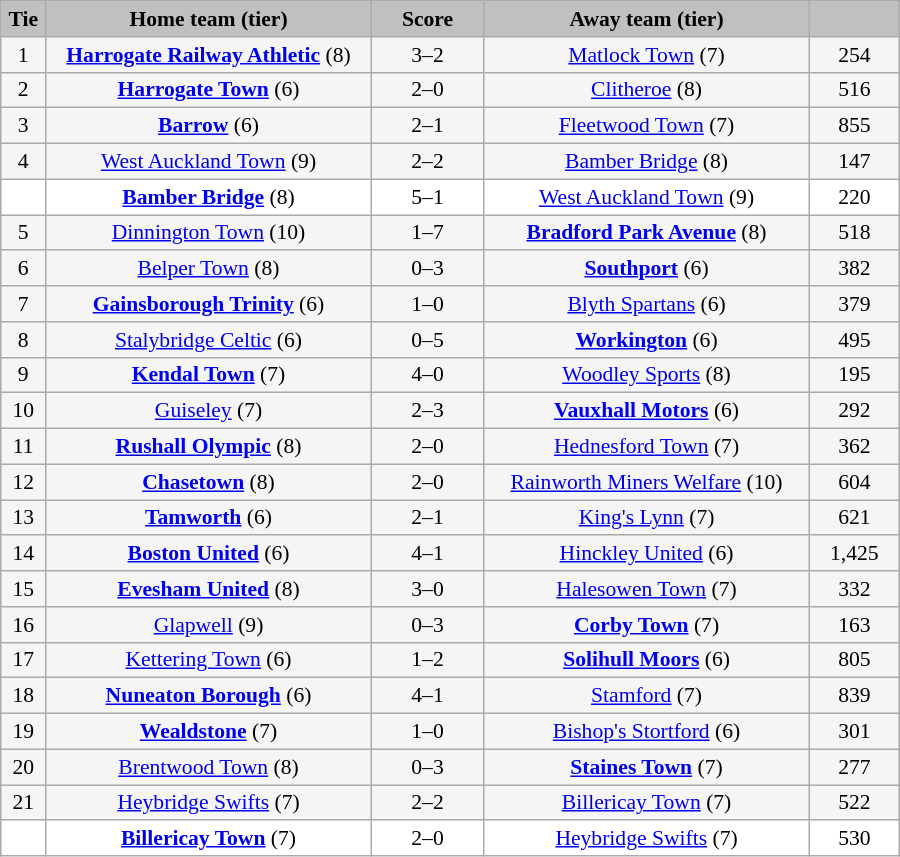<table class="wikitable" style="width: 600px; background:WhiteSmoke; text-align:center; font-size:90%">
<tr>
<td scope="col" style="width:  5.00%; background:silver;"><strong>Tie</strong></td>
<td scope="col" style="width: 36.25%; background:silver;"><strong>Home team (tier)</strong></td>
<td scope="col" style="width: 12.50%; background:silver;"><strong>Score</strong></td>
<td scope="col" style="width: 36.25%; background:silver;"><strong>Away team (tier)</strong></td>
<td scope="col" style="width: 10.00%; background:silver;"><strong></strong></td>
</tr>
<tr>
<td>1</td>
<td><strong><a href='#'>Harrogate Railway Athletic</a></strong> (8)</td>
<td>3–2</td>
<td><a href='#'>Matlock Town</a> (7)</td>
<td>254</td>
</tr>
<tr>
<td>2</td>
<td><strong><a href='#'>Harrogate Town</a></strong> (6)</td>
<td>2–0</td>
<td><a href='#'>Clitheroe</a> (8)</td>
<td>516</td>
</tr>
<tr>
<td>3</td>
<td><strong><a href='#'>Barrow</a></strong> (6)</td>
<td>2–1</td>
<td><a href='#'>Fleetwood Town</a> (7)</td>
<td>855</td>
</tr>
<tr>
<td>4</td>
<td><a href='#'>West Auckland Town</a> (9)</td>
<td>2–2</td>
<td><a href='#'>Bamber Bridge</a> (8)</td>
<td>147</td>
</tr>
<tr style="background:white;">
<td><em></em></td>
<td><strong><a href='#'>Bamber Bridge</a></strong> (8)</td>
<td>5–1</td>
<td><a href='#'>West Auckland Town</a> (9)</td>
<td>220</td>
</tr>
<tr>
<td>5</td>
<td><a href='#'>Dinnington Town</a> (10)</td>
<td>1–7</td>
<td><strong><a href='#'>Bradford Park Avenue</a></strong> (8)</td>
<td>518</td>
</tr>
<tr>
<td>6</td>
<td><a href='#'>Belper Town</a> (8)</td>
<td>0–3</td>
<td><strong><a href='#'>Southport</a></strong> (6)</td>
<td>382</td>
</tr>
<tr>
<td>7</td>
<td><strong><a href='#'>Gainsborough Trinity</a></strong> (6)</td>
<td>1–0</td>
<td><a href='#'>Blyth Spartans</a> (6)</td>
<td>379</td>
</tr>
<tr>
<td>8</td>
<td><a href='#'>Stalybridge Celtic</a> (6)</td>
<td>0–5</td>
<td><strong><a href='#'>Workington</a></strong> (6)</td>
<td>495</td>
</tr>
<tr>
<td>9</td>
<td><strong><a href='#'>Kendal Town</a></strong> (7)</td>
<td>4–0</td>
<td><a href='#'>Woodley Sports</a> (8)</td>
<td>195</td>
</tr>
<tr>
<td>10</td>
<td><a href='#'>Guiseley</a> (7)</td>
<td>2–3</td>
<td><strong><a href='#'>Vauxhall Motors</a></strong> (6)</td>
<td>292</td>
</tr>
<tr>
<td>11</td>
<td><strong><a href='#'>Rushall Olympic</a></strong> (8)</td>
<td>2–0</td>
<td><a href='#'>Hednesford Town</a> (7)</td>
<td>362</td>
</tr>
<tr>
<td>12</td>
<td><strong><a href='#'>Chasetown</a></strong> (8)</td>
<td>2–0</td>
<td><a href='#'>Rainworth Miners Welfare</a> (10)</td>
<td>604</td>
</tr>
<tr>
<td>13</td>
<td><strong><a href='#'>Tamworth</a></strong> (6)</td>
<td>2–1</td>
<td><a href='#'>King's Lynn</a> (7)</td>
<td>621</td>
</tr>
<tr>
<td>14</td>
<td><strong><a href='#'>Boston United</a></strong> (6)</td>
<td>4–1</td>
<td><a href='#'>Hinckley United</a> (6)</td>
<td>1,425</td>
</tr>
<tr>
<td>15</td>
<td><strong><a href='#'>Evesham United</a></strong> (8)</td>
<td>3–0</td>
<td><a href='#'>Halesowen Town</a> (7)</td>
<td>332</td>
</tr>
<tr>
<td>16</td>
<td><a href='#'>Glapwell</a> (9)</td>
<td>0–3</td>
<td><strong><a href='#'>Corby Town</a></strong> (7)</td>
<td>163</td>
</tr>
<tr>
<td>17</td>
<td><a href='#'>Kettering Town</a> (6)</td>
<td>1–2</td>
<td><strong><a href='#'>Solihull Moors</a></strong> (6)</td>
<td>805</td>
</tr>
<tr>
<td>18</td>
<td><strong><a href='#'>Nuneaton Borough</a></strong> (6)</td>
<td>4–1</td>
<td><a href='#'>Stamford</a> (7)</td>
<td>839</td>
</tr>
<tr>
<td>19</td>
<td><strong><a href='#'>Wealdstone</a></strong> (7)</td>
<td>1–0</td>
<td><a href='#'>Bishop's Stortford</a> (6)</td>
<td>301</td>
</tr>
<tr>
<td>20</td>
<td><a href='#'>Brentwood Town</a> (8)</td>
<td>0–3</td>
<td><strong><a href='#'>Staines Town</a></strong> (7)</td>
<td>277</td>
</tr>
<tr>
<td>21</td>
<td><a href='#'>Heybridge Swifts</a> (7)</td>
<td>2–2</td>
<td><a href='#'>Billericay Town</a> (7)</td>
<td>522</td>
</tr>
<tr style="background:white;">
<td><em></em></td>
<td><strong><a href='#'>Billericay Town</a></strong> (7)</td>
<td>2–0</td>
<td><a href='#'>Heybridge Swifts</a> (7)</td>
<td>530</td>
</tr>
</table>
